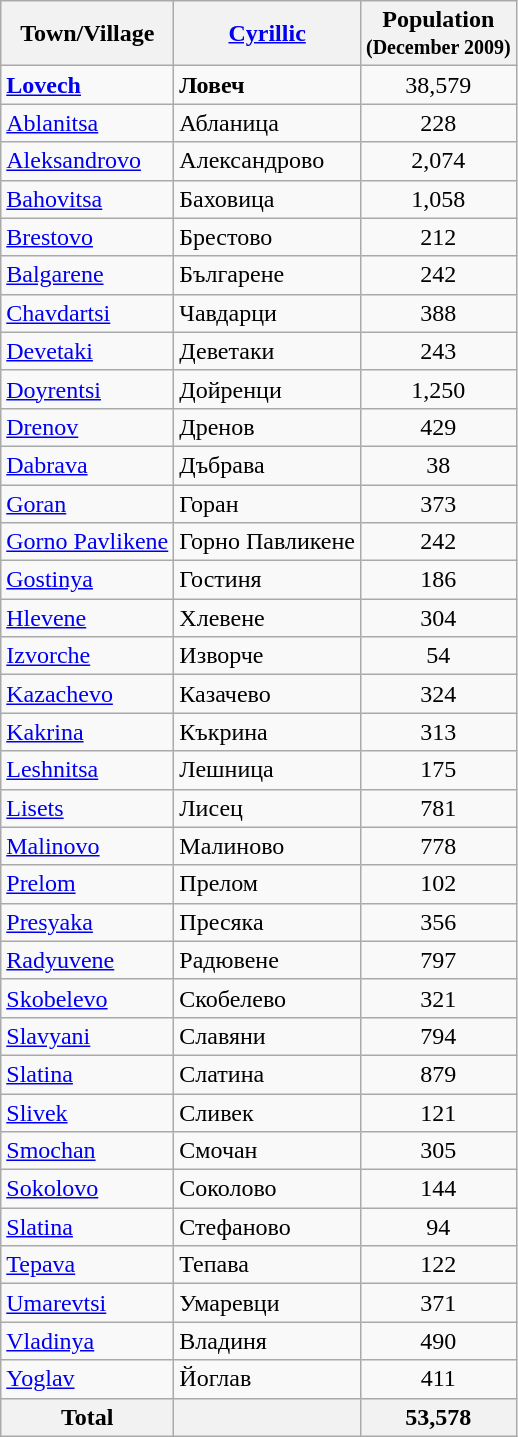<table class="wikitable sortable">
<tr>
<th>Town/Village</th>
<th><a href='#'>Cyrillic</a></th>
<th>Population<br><small>(December 2009)</small></th>
</tr>
<tr>
<td><strong><a href='#'>Lovech</a></strong></td>
<td><strong>Ловеч</strong></td>
<td align="center">38,579</td>
</tr>
<tr>
<td><a href='#'>Ablanitsa</a></td>
<td>Абланица</td>
<td align="center">228</td>
</tr>
<tr>
<td><a href='#'>Aleksandrovo</a></td>
<td>Александрово</td>
<td align="center">2,074</td>
</tr>
<tr>
<td><a href='#'>Bahovitsa</a></td>
<td>Баховица</td>
<td align="center">1,058</td>
</tr>
<tr>
<td><a href='#'>Brestovo</a></td>
<td>Брестово</td>
<td align="center">212</td>
</tr>
<tr>
<td><a href='#'>Balgarene</a></td>
<td>Българене</td>
<td align="center">242</td>
</tr>
<tr>
<td><a href='#'>Chavdartsi</a></td>
<td>Чавдарци</td>
<td align="center">388</td>
</tr>
<tr>
<td><a href='#'>Devetaki</a></td>
<td>Деветаки</td>
<td align="center">243</td>
</tr>
<tr>
<td><a href='#'>Doyrentsi</a></td>
<td>Дойренци</td>
<td align="center">1,250</td>
</tr>
<tr>
<td><a href='#'>Drenov</a></td>
<td>Дренов</td>
<td align="center">429</td>
</tr>
<tr>
<td><a href='#'>Dabrava</a></td>
<td>Дъбрава</td>
<td align="center">38</td>
</tr>
<tr>
<td><a href='#'>Goran</a></td>
<td>Горан</td>
<td align="center">373</td>
</tr>
<tr>
<td><a href='#'>Gorno Pavlikene</a></td>
<td>Горно Павликене</td>
<td align="center">242</td>
</tr>
<tr>
<td><a href='#'>Gostinya</a></td>
<td>Гостиня</td>
<td align="center">186</td>
</tr>
<tr>
<td><a href='#'>Hlevene</a></td>
<td>Хлевене</td>
<td align="center">304</td>
</tr>
<tr>
<td><a href='#'>Izvorche</a></td>
<td>Изворче</td>
<td align="center">54</td>
</tr>
<tr>
<td><a href='#'>Kazachevo</a></td>
<td>Казачево</td>
<td align="center">324</td>
</tr>
<tr>
<td><a href='#'>Kakrina</a></td>
<td>Къкрина</td>
<td align="center">313</td>
</tr>
<tr>
<td><a href='#'>Leshnitsa</a></td>
<td>Лешница</td>
<td align="center">175</td>
</tr>
<tr>
<td><a href='#'>Lisets</a></td>
<td>Лисец</td>
<td align="center">781</td>
</tr>
<tr>
<td><a href='#'>Malinovo</a></td>
<td>Малиново</td>
<td align="center">778</td>
</tr>
<tr>
<td><a href='#'>Prelom</a></td>
<td>Прелом</td>
<td align="center">102</td>
</tr>
<tr>
<td><a href='#'>Presyaka</a></td>
<td>Пресяка</td>
<td align="center">356</td>
</tr>
<tr>
<td><a href='#'>Radyuvene</a></td>
<td>Радювене</td>
<td align="center">797</td>
</tr>
<tr>
<td><a href='#'>Skobelevo</a></td>
<td>Скобелево</td>
<td align="center">321</td>
</tr>
<tr>
<td><a href='#'>Slavyani</a></td>
<td>Славяни</td>
<td align="center">794</td>
</tr>
<tr>
<td><a href='#'>Slatina</a></td>
<td>Слатина</td>
<td align="center">879</td>
</tr>
<tr>
<td><a href='#'>Slivek</a></td>
<td>Сливек</td>
<td align="center">121</td>
</tr>
<tr>
<td><a href='#'>Smochan</a></td>
<td>Смочан</td>
<td align="center">305</td>
</tr>
<tr>
<td><a href='#'>Sokolovo</a></td>
<td>Соколово</td>
<td align="center">144</td>
</tr>
<tr>
<td><a href='#'>Slatina</a></td>
<td>Стефаново</td>
<td align="center">94</td>
</tr>
<tr>
<td><a href='#'>Tepava</a></td>
<td>Тепава</td>
<td align="center">122</td>
</tr>
<tr>
<td><a href='#'>Umarevtsi</a></td>
<td>Умаревци</td>
<td align="center">371</td>
</tr>
<tr>
<td><a href='#'>Vladinya</a></td>
<td>Владиня</td>
<td align="center">490</td>
</tr>
<tr>
<td><a href='#'>Yoglav</a></td>
<td>Йоглав</td>
<td align="center">411</td>
</tr>
<tr>
<th>Total</th>
<th></th>
<th align="center">53,578</th>
</tr>
</table>
